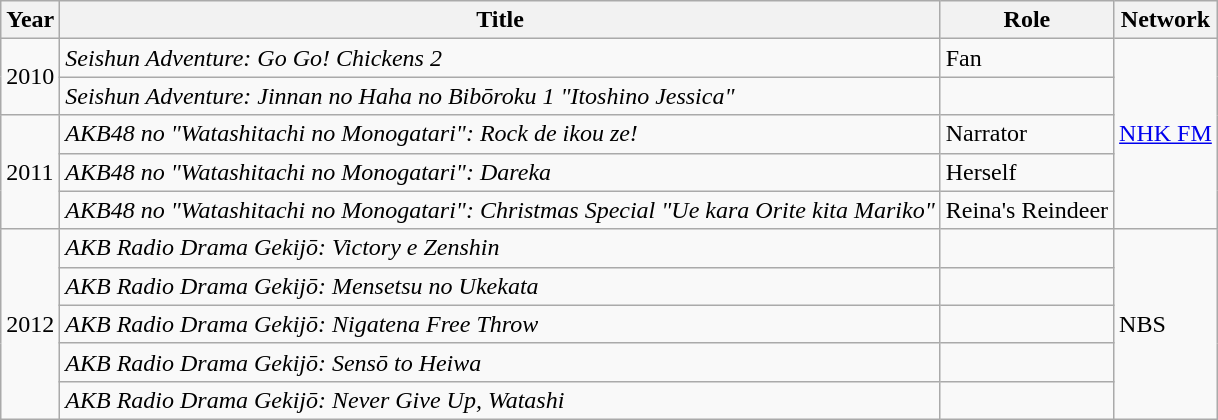<table class="wikitable">
<tr>
<th>Year</th>
<th>Title</th>
<th>Role</th>
<th>Network</th>
</tr>
<tr>
<td rowspan="2">2010</td>
<td><em>Seishun Adventure: Go Go! Chickens 2</em></td>
<td>Fan</td>
<td rowspan="5"><a href='#'>NHK FM</a></td>
</tr>
<tr>
<td><em>Seishun Adventure: Jinnan no Haha no Bibōroku 1 "Itoshino Jessica"</em></td>
<td></td>
</tr>
<tr>
<td rowspan="3">2011</td>
<td><em>AKB48 no "Watashitachi no Monogatari": Rock de ikou ze!</em></td>
<td>Narrator</td>
</tr>
<tr>
<td><em>AKB48 no "Watashitachi no Monogatari": Dareka</em></td>
<td>Herself</td>
</tr>
<tr>
<td><em>AKB48 no "Watashitachi no Monogatari": Christmas Special "Ue kara Orite kita Mariko"</em></td>
<td>Reina's Reindeer</td>
</tr>
<tr>
<td rowspan="5">2012</td>
<td><em>AKB Radio Drama Gekijō: Victory e Zenshin</em></td>
<td></td>
<td rowspan="5">NBS</td>
</tr>
<tr>
<td><em>AKB Radio Drama Gekijō: Mensetsu no Ukekata</em></td>
<td></td>
</tr>
<tr>
<td><em>AKB Radio Drama Gekijō: Nigatena Free Throw</em></td>
<td></td>
</tr>
<tr>
<td><em>AKB Radio Drama Gekijō: Sensō to Heiwa</em></td>
<td></td>
</tr>
<tr>
<td><em>AKB Radio Drama Gekijō: Never Give Up, Watashi</em></td>
<td></td>
</tr>
</table>
